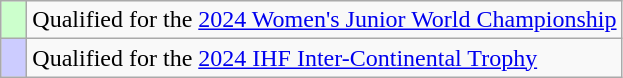<table class="wikitable" style="text-align: left;">
<tr>
<td width=10px bgcolor=#ccffcc></td>
<td>Qualified for the <a href='#'>2024 Women's Junior World Championship</a></td>
</tr>
<tr>
<td width=10px bgcolor=#ccccff></td>
<td>Qualified for the <a href='#'>2024 IHF Inter-Continental Trophy</a></td>
</tr>
</table>
